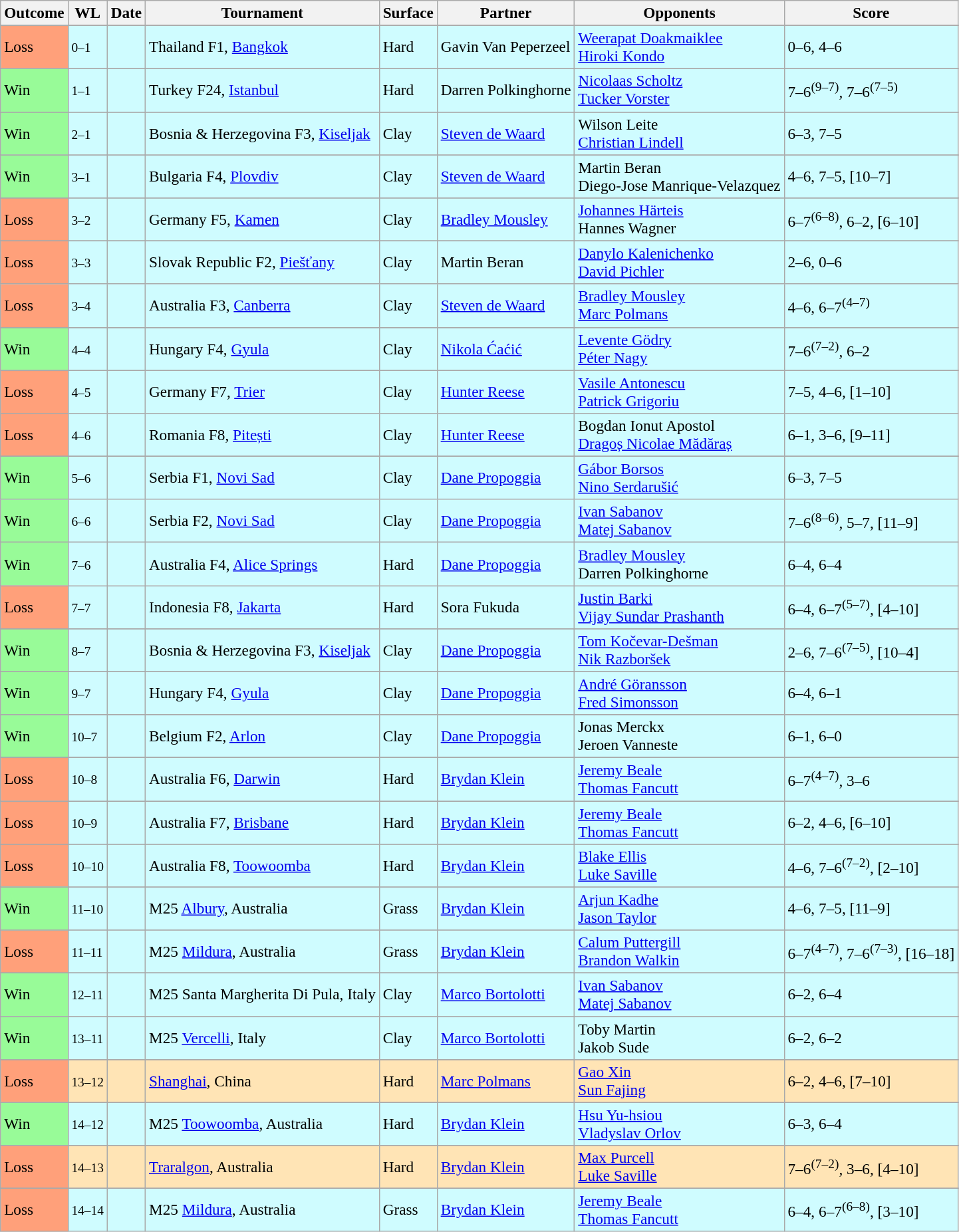<table class="wikitable sortable" style="font-size:97%">
<tr>
<th>Outcome</th>
<th>WL</th>
<th>Date</th>
<th>Tournament</th>
<th>Surface</th>
<th>Partner</th>
<th>Opponents</th>
<th class="unsortable">Score</th>
</tr>
<tr>
</tr>
<tr bgcolor="#cffcff">
<td bgcolor="FFA07A">Loss</td>
<td><small>0–1</small></td>
<td></td>
<td>Thailand F1, <a href='#'>Bangkok</a></td>
<td>Hard</td>
<td> Gavin Van Peperzeel</td>
<td> <a href='#'>Weerapat Doakmaiklee</a><br> <a href='#'>Hiroki Kondo</a></td>
<td>0–6, 4–6</td>
</tr>
<tr>
</tr>
<tr bgcolor="#cffcff">
<td bgcolor="98FB98">Win</td>
<td><small>1–1</small></td>
<td></td>
<td>Turkey F24, <a href='#'>Istanbul</a></td>
<td>Hard</td>
<td> Darren Polkinghorne</td>
<td> <a href='#'>Nicolaas Scholtz</a><br> <a href='#'>Tucker Vorster</a></td>
<td>7–6<sup>(9–7)</sup>, 7–6<sup>(7–5)</sup></td>
</tr>
<tr>
</tr>
<tr bgcolor="#cffcff">
<td bgcolor="98FB98">Win</td>
<td><small>2–1</small></td>
<td></td>
<td>Bosnia & Herzegovina F3, <a href='#'>Kiseljak</a></td>
<td>Clay</td>
<td> <a href='#'>Steven de Waard</a></td>
<td> Wilson Leite<br> <a href='#'>Christian Lindell</a></td>
<td>6–3, 7–5</td>
</tr>
<tr>
</tr>
<tr bgcolor="#cffcff">
<td bgcolor="98FB98">Win</td>
<td><small>3–1</small></td>
<td></td>
<td>Bulgaria F4, <a href='#'>Plovdiv</a></td>
<td>Clay</td>
<td> <a href='#'>Steven de Waard</a></td>
<td> Martin Beran<br> Diego-Jose Manrique-Velazquez</td>
<td>4–6, 7–5, [10–7]</td>
</tr>
<tr>
</tr>
<tr bgcolor="#cffcff">
<td bgcolor="FFA07A">Loss</td>
<td><small>3–2</small></td>
<td></td>
<td>Germany F5, <a href='#'>Kamen</a></td>
<td>Clay</td>
<td> <a href='#'>Bradley Mousley</a></td>
<td> <a href='#'>Johannes Härteis</a><br> Hannes Wagner</td>
<td>6–7<sup>(6–8)</sup>, 6–2, [6–10]</td>
</tr>
<tr>
</tr>
<tr bgcolor="#cffcff">
<td bgcolor="FFA07A">Loss</td>
<td><small>3–3</small></td>
<td></td>
<td>Slovak Republic F2, <a href='#'>Piešťany</a></td>
<td>Clay</td>
<td> Martin Beran</td>
<td> <a href='#'>Danylo Kalenichenko</a><br> <a href='#'>David Pichler</a></td>
<td>2–6, 0–6</td>
</tr>
<tr bgcolor="#cffcff">
<td bgcolor="FFA07A">Loss</td>
<td><small>3–4</small></td>
<td></td>
<td>Australia F3, <a href='#'>Canberra</a></td>
<td>Clay</td>
<td> <a href='#'>Steven de Waard</a></td>
<td> <a href='#'>Bradley Mousley</a><br> <a href='#'>Marc Polmans</a></td>
<td>4–6, 6–7<sup>(4–7)</sup></td>
</tr>
<tr>
</tr>
<tr bgcolor="#cffcff">
<td bgcolor="98FB98">Win</td>
<td><small>4–4</small></td>
<td></td>
<td>Hungary F4, <a href='#'>Gyula</a></td>
<td>Clay</td>
<td> <a href='#'>Nikola Ćaćić</a></td>
<td> <a href='#'>Levente Gödry</a><br> <a href='#'>Péter Nagy</a></td>
<td>7–6<sup>(7–2)</sup>, 6–2</td>
</tr>
<tr>
</tr>
<tr bgcolor="#cffcff">
<td bgcolor="FFA07A">Loss</td>
<td><small>4–5</small></td>
<td></td>
<td>Germany F7, <a href='#'>Trier</a></td>
<td>Clay</td>
<td> <a href='#'>Hunter Reese</a></td>
<td> <a href='#'>Vasile Antonescu</a><br> <a href='#'>Patrick Grigoriu</a></td>
<td>7–5, 4–6, [1–10]</td>
</tr>
<tr bgcolor="#cffcff">
<td bgcolor="FFA07A">Loss</td>
<td><small>4–6</small></td>
<td></td>
<td>Romania F8, <a href='#'>Pitești</a></td>
<td>Clay</td>
<td> <a href='#'>Hunter Reese</a></td>
<td> Bogdan Ionut Apostol<br> <a href='#'>Dragoș Nicolae Mădăraș</a></td>
<td>6–1, 3–6, [9–11]</td>
</tr>
<tr>
</tr>
<tr bgcolor="#cffcff">
<td bgcolor="98FB98">Win</td>
<td><small>5–6</small></td>
<td></td>
<td>Serbia F1, <a href='#'>Novi Sad</a></td>
<td>Clay</td>
<td> <a href='#'>Dane Propoggia</a></td>
<td> <a href='#'>Gábor Borsos</a><br> <a href='#'>Nino Serdarušić</a></td>
<td>6–3, 7–5</td>
</tr>
<tr bgcolor="#cffcff">
<td bgcolor="98FB98">Win</td>
<td><small>6–6</small></td>
<td></td>
<td>Serbia F2, <a href='#'>Novi Sad</a></td>
<td>Clay</td>
<td> <a href='#'>Dane Propoggia</a></td>
<td> <a href='#'>Ivan Sabanov</a><br> <a href='#'>Matej Sabanov</a></td>
<td>7–6<sup>(8–6)</sup>, 5–7, [11–9]</td>
</tr>
<tr bgcolor="#cffcff">
<td bgcolor="98FB98">Win</td>
<td><small>7–6</small></td>
<td></td>
<td>Australia F4, <a href='#'>Alice Springs</a></td>
<td>Hard</td>
<td> <a href='#'>Dane Propoggia</a></td>
<td> <a href='#'>Bradley Mousley</a><br> Darren Polkinghorne</td>
<td>6–4, 6–4</td>
</tr>
<tr bgcolor="#cffcff">
<td bgcolor="FFA07A">Loss</td>
<td><small>7–7</small></td>
<td></td>
<td>Indonesia F8, <a href='#'>Jakarta</a></td>
<td>Hard</td>
<td> Sora Fukuda</td>
<td> <a href='#'>Justin Barki</a><br> <a href='#'>Vijay Sundar Prashanth</a></td>
<td>6–4, 6–7<sup>(5–7)</sup>, [4–10]</td>
</tr>
<tr>
</tr>
<tr bgcolor="#cffcff">
<td bgcolor="98FB98">Win</td>
<td><small>8–7</small></td>
<td></td>
<td>Bosnia & Herzegovina F3, <a href='#'>Kiseljak</a></td>
<td>Clay</td>
<td> <a href='#'>Dane Propoggia</a></td>
<td> <a href='#'>Tom Kočevar-Dešman</a><br> <a href='#'>Nik Razboršek</a></td>
<td>2–6, 7–6<sup>(7–5)</sup>, [10–4]</td>
</tr>
<tr>
</tr>
<tr bgcolor="#cffcff">
<td bgcolor="98FB98">Win</td>
<td><small>9–7</small></td>
<td></td>
<td>Hungary F4, <a href='#'>Gyula</a></td>
<td>Clay</td>
<td> <a href='#'>Dane Propoggia</a></td>
<td> <a href='#'>André Göransson</a><br> <a href='#'>Fred Simonsson</a></td>
<td>6–4, 6–1</td>
</tr>
<tr>
</tr>
<tr bgcolor="#cffcff">
<td bgcolor="98FB98">Win</td>
<td><small>10–7</small></td>
<td></td>
<td>Belgium F2, <a href='#'>Arlon</a></td>
<td>Clay</td>
<td> <a href='#'>Dane Propoggia</a></td>
<td> Jonas Merckx<br> Jeroen Vanneste</td>
<td>6–1, 6–0</td>
</tr>
<tr>
</tr>
<tr bgcolor="#cffcff">
<td bgcolor="FFA07A">Loss</td>
<td><small>10–8</small></td>
<td></td>
<td>Australia F6, <a href='#'>Darwin</a></td>
<td>Hard</td>
<td> <a href='#'>Brydan Klein</a></td>
<td> <a href='#'>Jeremy Beale</a><br> <a href='#'>Thomas Fancutt</a></td>
<td>6–7<sup>(4–7)</sup>, 3–6</td>
</tr>
<tr>
</tr>
<tr bgcolor="#cffcff">
<td bgcolor="FFA07A">Loss</td>
<td><small>10–9</small></td>
<td></td>
<td>Australia F7, <a href='#'>Brisbane</a></td>
<td>Hard</td>
<td> <a href='#'>Brydan Klein</a></td>
<td> <a href='#'>Jeremy Beale</a><br> <a href='#'>Thomas Fancutt</a></td>
<td>6–2, 4–6, [6–10]</td>
</tr>
<tr>
</tr>
<tr bgcolor="#cffcff">
<td bgcolor="FFA07A">Loss</td>
<td><small>10–10</small></td>
<td></td>
<td>Australia F8, <a href='#'>Toowoomba</a></td>
<td>Hard</td>
<td> <a href='#'>Brydan Klein</a></td>
<td> <a href='#'>Blake Ellis</a><br> <a href='#'>Luke Saville</a></td>
<td>4–6, 7–6<sup>(7–2)</sup>, [2–10]</td>
</tr>
<tr>
</tr>
<tr bgcolor="#cffcff">
<td bgcolor="98FB98">Win</td>
<td><small>11–10</small></td>
<td></td>
<td>M25 <a href='#'>Albury</a>, Australia</td>
<td>Grass</td>
<td> <a href='#'>Brydan Klein</a></td>
<td> <a href='#'>Arjun Kadhe</a><br> <a href='#'>Jason Taylor</a></td>
<td>4–6, 7–5, [11–9]</td>
</tr>
<tr>
</tr>
<tr bgcolor="#cffcff">
<td bgcolor="FFA07A">Loss</td>
<td><small>11–11</small></td>
<td></td>
<td>M25 <a href='#'>Mildura</a>, Australia</td>
<td>Grass</td>
<td> <a href='#'>Brydan Klein</a></td>
<td> <a href='#'>Calum Puttergill</a><br> <a href='#'>Brandon Walkin</a></td>
<td>6–7<sup>(4–7)</sup>, 7–6<sup>(7–3)</sup>, [16–18]</td>
</tr>
<tr>
</tr>
<tr bgcolor="#cffcff">
<td bgcolor="98FB98">Win</td>
<td><small>12–11</small></td>
<td></td>
<td>M25 Santa Margherita Di Pula, Italy</td>
<td>Clay</td>
<td> <a href='#'>Marco Bortolotti</a></td>
<td> <a href='#'>Ivan Sabanov</a><br> <a href='#'>Matej Sabanov</a></td>
<td>6–2, 6–4</td>
</tr>
<tr>
</tr>
<tr bgcolor="#cffcff">
<td bgcolor="98FB98">Win</td>
<td><small>13–11</small></td>
<td></td>
<td>M25 <a href='#'>Vercelli</a>, Italy</td>
<td>Clay</td>
<td> <a href='#'>Marco Bortolotti</a></td>
<td> Toby Martin<br> Jakob Sude</td>
<td>6–2, 6–2</td>
</tr>
<tr>
</tr>
<tr bgcolor="moccasin">
<td bgcolor="FFA07A">Loss</td>
<td><small>13–12</small></td>
<td><a href='#'></a></td>
<td><a href='#'>Shanghai</a>, China</td>
<td>Hard</td>
<td> <a href='#'>Marc Polmans</a></td>
<td> <a href='#'>Gao Xin</a><br> <a href='#'>Sun Fajing</a></td>
<td>6–2, 4–6, [7–10]</td>
</tr>
<tr>
</tr>
<tr bgcolor="#cffcff">
<td bgcolor="98FB98">Win</td>
<td><small>14–12</small></td>
<td></td>
<td>M25 <a href='#'>Toowoomba</a>, Australia</td>
<td>Hard</td>
<td> <a href='#'>Brydan Klein</a></td>
<td> <a href='#'>Hsu Yu-hsiou</a><br> <a href='#'>Vladyslav Orlov</a></td>
<td>6–3, 6–4</td>
</tr>
<tr>
</tr>
<tr bgcolor="moccasin">
<td bgcolor="FFA07A">Loss</td>
<td><small>14–13</small></td>
<td><a href='#'></a></td>
<td><a href='#'>Traralgon</a>, Australia</td>
<td>Hard</td>
<td> <a href='#'>Brydan Klein</a></td>
<td> <a href='#'>Max Purcell</a><br> <a href='#'>Luke Saville</a></td>
<td>7–6<sup>(7–2)</sup>, 3–6, [4–10]</td>
</tr>
<tr>
</tr>
<tr bgcolor="#cffcff">
<td bgcolor="FFA07A">Loss</td>
<td><small>14–14</small></td>
<td></td>
<td>M25 <a href='#'>Mildura</a>, Australia</td>
<td>Grass</td>
<td> <a href='#'>Brydan Klein</a></td>
<td> <a href='#'>Jeremy Beale</a><br> <a href='#'>Thomas Fancutt</a></td>
<td>6–4, 6–7<sup>(6–8)</sup>, [3–10]</td>
</tr>
</table>
